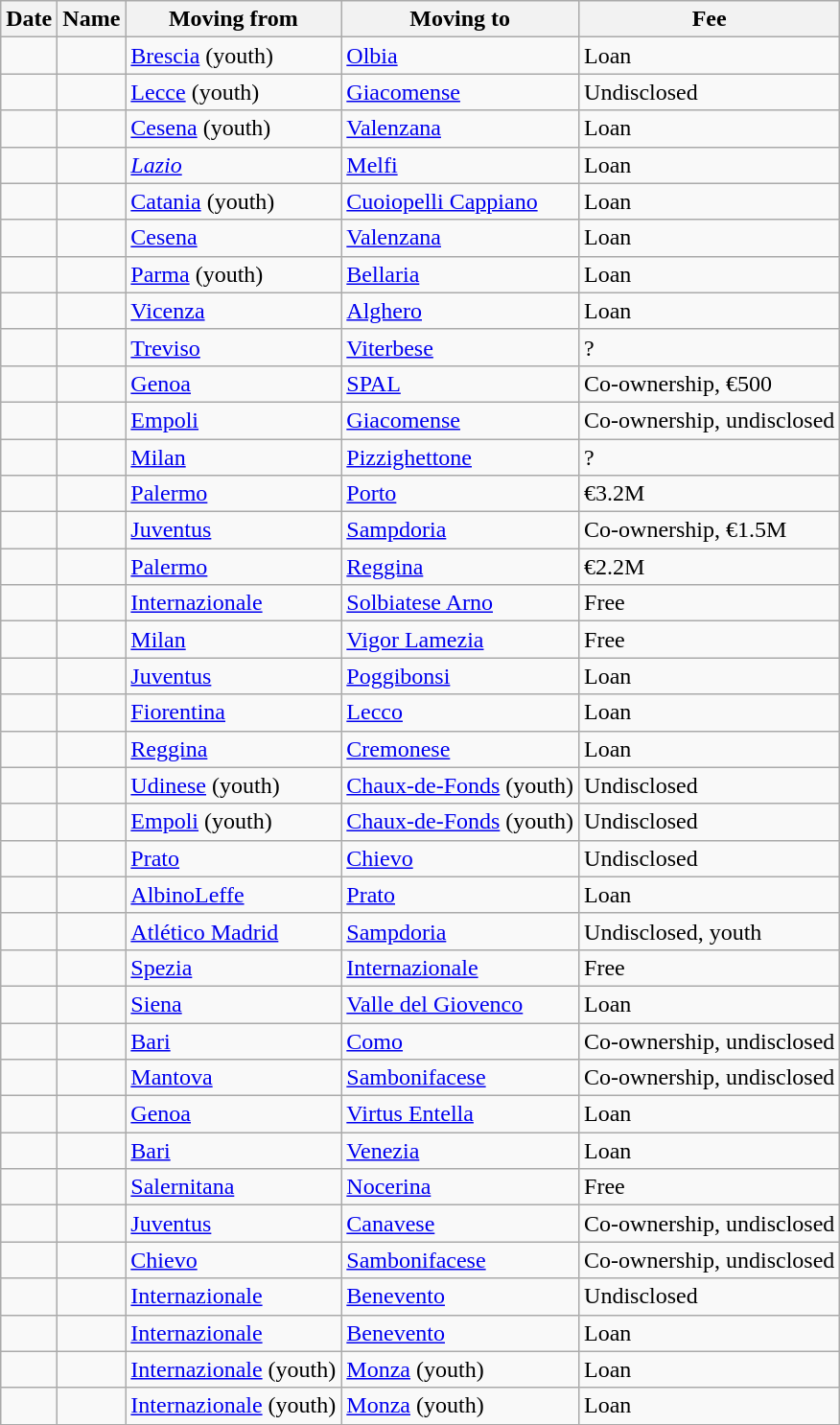<table class="wikitable sortable">
<tr>
<th>Date</th>
<th>Name</th>
<th>Moving from</th>
<th>Moving to</th>
<th>Fee</th>
</tr>
<tr>
<td></td>
<td></td>
<td><a href='#'>Brescia</a> (youth)</td>
<td><a href='#'>Olbia</a></td>
<td>Loan</td>
</tr>
<tr>
<td></td>
<td></td>
<td><a href='#'>Lecce</a> (youth)</td>
<td><a href='#'>Giacomense</a></td>
<td>Undisclosed</td>
</tr>
<tr>
<td></td>
<td></td>
<td><a href='#'>Cesena</a> (youth)</td>
<td><a href='#'>Valenzana</a></td>
<td>Loan</td>
</tr>
<tr>
<td></td>
<td></td>
<td><em><a href='#'>Lazio</a></em></td>
<td><a href='#'>Melfi</a></td>
<td>Loan</td>
</tr>
<tr>
<td></td>
<td></td>
<td><a href='#'>Catania</a> (youth)</td>
<td><a href='#'>Cuoiopelli Cappiano</a></td>
<td>Loan</td>
</tr>
<tr>
<td></td>
<td></td>
<td><a href='#'>Cesena</a></td>
<td><a href='#'>Valenzana</a></td>
<td>Loan</td>
</tr>
<tr>
<td></td>
<td></td>
<td><a href='#'>Parma</a> (youth)</td>
<td><a href='#'>Bellaria</a></td>
<td>Loan</td>
</tr>
<tr>
<td></td>
<td></td>
<td><a href='#'>Vicenza</a></td>
<td><a href='#'>Alghero</a></td>
<td>Loan</td>
</tr>
<tr>
<td></td>
<td></td>
<td><a href='#'>Treviso</a></td>
<td><a href='#'>Viterbese</a></td>
<td>?</td>
</tr>
<tr>
<td></td>
<td></td>
<td><a href='#'>Genoa</a></td>
<td><a href='#'>SPAL</a></td>
<td>Co-ownership, €500</td>
</tr>
<tr>
<td></td>
<td></td>
<td><a href='#'>Empoli</a></td>
<td><a href='#'>Giacomense</a></td>
<td>Co-ownership, undisclosed</td>
</tr>
<tr>
<td></td>
<td></td>
<td><a href='#'>Milan</a></td>
<td><a href='#'>Pizzighettone</a></td>
<td>?</td>
</tr>
<tr>
<td></td>
<td></td>
<td><a href='#'>Palermo</a></td>
<td> <a href='#'>Porto</a></td>
<td>€3.2M</td>
</tr>
<tr>
<td></td>
<td></td>
<td><a href='#'>Juventus</a></td>
<td><a href='#'>Sampdoria</a></td>
<td>Co-ownership, €1.5M</td>
</tr>
<tr>
<td></td>
<td></td>
<td><a href='#'>Palermo</a></td>
<td><a href='#'>Reggina</a></td>
<td>€2.2M</td>
</tr>
<tr>
<td></td>
<td></td>
<td><a href='#'>Internazionale</a></td>
<td><a href='#'>Solbiatese Arno</a></td>
<td>Free</td>
</tr>
<tr>
<td></td>
<td></td>
<td><a href='#'>Milan</a></td>
<td><a href='#'>Vigor Lamezia</a></td>
<td>Free</td>
</tr>
<tr>
<td></td>
<td></td>
<td><a href='#'>Juventus</a></td>
<td><a href='#'>Poggibonsi</a></td>
<td>Loan</td>
</tr>
<tr>
<td></td>
<td></td>
<td><a href='#'>Fiorentina</a></td>
<td><a href='#'>Lecco</a></td>
<td>Loan</td>
</tr>
<tr>
<td></td>
<td></td>
<td><a href='#'>Reggina</a></td>
<td><a href='#'>Cremonese</a></td>
<td>Loan</td>
</tr>
<tr>
<td></td>
<td></td>
<td><a href='#'>Udinese</a> (youth)</td>
<td> <a href='#'>Chaux-de-Fonds</a> (youth)</td>
<td>Undisclosed</td>
</tr>
<tr>
<td></td>
<td></td>
<td><a href='#'>Empoli</a> (youth)</td>
<td> <a href='#'>Chaux-de-Fonds</a> (youth)</td>
<td>Undisclosed</td>
</tr>
<tr>
<td></td>
<td></td>
<td><a href='#'>Prato</a></td>
<td><a href='#'>Chievo</a></td>
<td>Undisclosed</td>
</tr>
<tr>
<td></td>
<td></td>
<td><a href='#'>AlbinoLeffe</a></td>
<td><a href='#'>Prato</a></td>
<td>Loan</td>
</tr>
<tr>
<td></td>
<td></td>
<td><a href='#'>Atlético Madrid</a> </td>
<td><a href='#'>Sampdoria</a></td>
<td>Undisclosed, youth</td>
</tr>
<tr>
<td></td>
<td></td>
<td><a href='#'>Spezia</a></td>
<td><a href='#'>Internazionale</a></td>
<td>Free</td>
</tr>
<tr>
<td></td>
<td></td>
<td><a href='#'>Siena</a></td>
<td><a href='#'>Valle del Giovenco</a></td>
<td>Loan</td>
</tr>
<tr>
<td></td>
<td></td>
<td><a href='#'>Bari</a></td>
<td><a href='#'>Como</a></td>
<td>Co-ownership, undisclosed</td>
</tr>
<tr>
<td></td>
<td></td>
<td><a href='#'>Mantova</a></td>
<td><a href='#'>Sambonifacese</a></td>
<td>Co-ownership, undisclosed</td>
</tr>
<tr>
<td></td>
<td></td>
<td><a href='#'>Genoa</a></td>
<td><a href='#'>Virtus Entella</a></td>
<td>Loan</td>
</tr>
<tr>
<td></td>
<td></td>
<td><a href='#'>Bari</a></td>
<td><a href='#'>Venezia</a></td>
<td>Loan</td>
</tr>
<tr>
<td></td>
<td></td>
<td><a href='#'>Salernitana</a></td>
<td><a href='#'>Nocerina</a></td>
<td>Free</td>
</tr>
<tr>
<td></td>
<td></td>
<td><a href='#'>Juventus</a></td>
<td><a href='#'>Canavese</a></td>
<td>Co-ownership, undisclosed</td>
</tr>
<tr>
<td></td>
<td></td>
<td><a href='#'>Chievo</a></td>
<td><a href='#'>Sambonifacese</a></td>
<td>Co-ownership, undisclosed</td>
</tr>
<tr>
<td></td>
<td></td>
<td><a href='#'>Internazionale</a></td>
<td><a href='#'>Benevento</a></td>
<td>Undisclosed</td>
</tr>
<tr>
<td></td>
<td></td>
<td><a href='#'>Internazionale</a></td>
<td><a href='#'>Benevento</a></td>
<td>Loan</td>
</tr>
<tr>
<td></td>
<td></td>
<td><a href='#'>Internazionale</a> (youth)</td>
<td><a href='#'>Monza</a> (youth)</td>
<td>Loan</td>
</tr>
<tr>
<td></td>
<td></td>
<td><a href='#'>Internazionale</a> (youth)</td>
<td><a href='#'>Monza</a> (youth)</td>
<td>Loan</td>
</tr>
<tr>
</tr>
</table>
